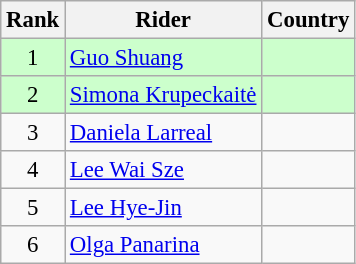<table class="wikitable sortable" style="font-size:95%" style="width:25em;">
<tr>
<th>Rank</th>
<th>Rider</th>
<th>Country</th>
</tr>
<tr bgcolor=ccffcc>
<td align=center>1</td>
<td><a href='#'>Guo Shuang</a></td>
<td></td>
</tr>
<tr bgcolor=ccffcc>
<td align=center>2</td>
<td><a href='#'>Simona Krupeckaitė</a></td>
<td></td>
</tr>
<tr>
<td align=center>3</td>
<td><a href='#'>Daniela Larreal</a></td>
<td></td>
</tr>
<tr>
<td align=center>4</td>
<td><a href='#'>Lee Wai Sze</a></td>
<td></td>
</tr>
<tr>
<td align=center>5</td>
<td><a href='#'>Lee Hye-Jin</a></td>
<td></td>
</tr>
<tr>
<td align=center>6</td>
<td><a href='#'>Olga Panarina</a></td>
<td></td>
</tr>
</table>
